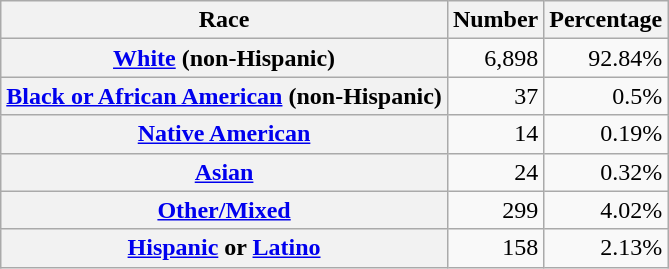<table class="wikitable" style="text-align:right">
<tr>
<th scope="col">Race</th>
<th scope="col">Number</th>
<th scope="col">Percentage</th>
</tr>
<tr>
<th scope="row"><a href='#'>White</a> (non-Hispanic)</th>
<td>6,898</td>
<td>92.84%</td>
</tr>
<tr>
<th scope="row"><a href='#'>Black or African American</a> (non-Hispanic)</th>
<td>37</td>
<td>0.5%</td>
</tr>
<tr>
<th scope="row"><a href='#'>Native American</a></th>
<td>14</td>
<td>0.19%</td>
</tr>
<tr>
<th scope="row"><a href='#'>Asian</a></th>
<td>24</td>
<td>0.32%</td>
</tr>
<tr>
<th scope="row"><a href='#'>Other/Mixed</a></th>
<td>299</td>
<td>4.02%</td>
</tr>
<tr>
<th scope="row"><a href='#'>Hispanic</a> or <a href='#'>Latino</a></th>
<td>158</td>
<td>2.13%</td>
</tr>
</table>
